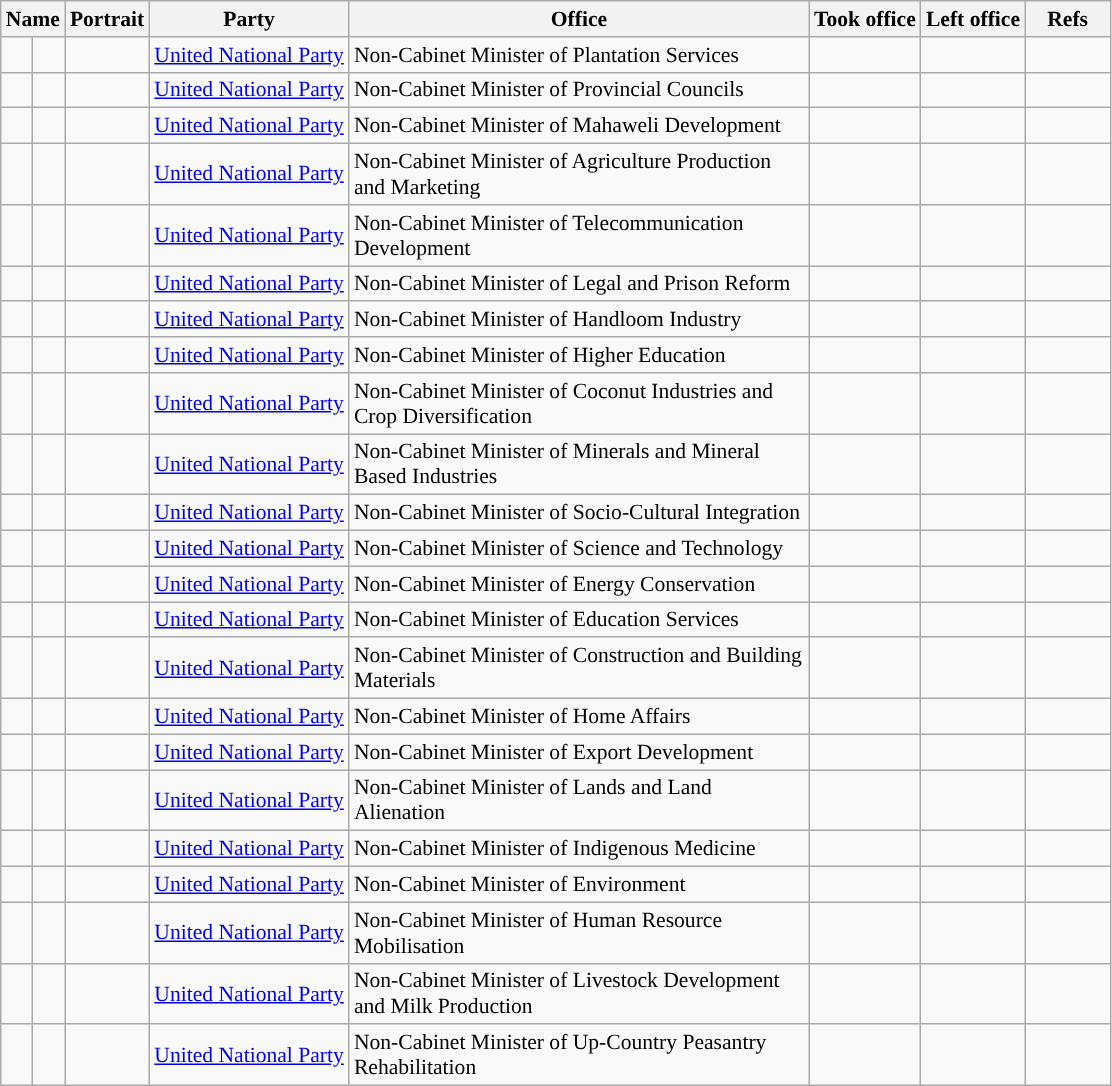<table class="wikitable plainrowheaders sortable" style="font-size:90%; text-align:left;">
<tr>
<th scope=col colspan="2">Name</th>
<th scope=col class=unsortable>Portrait</th>
<th scope=col>Party</th>
<th scope=col width=300px>Office</th>
<th scope=col>Took office</th>
<th scope=col>Left office</th>
<th scope=col width=50px class=unsortable>Refs</th>
</tr>
<tr>
<td !align="center" style="background:"></td>
<td></td>
<td align=center></td>
<td><a href='#'>United National Party</a></td>
<td>Non-Cabinet Minister of Plantation Services</td>
<td align=center></td>
<td></td>
<td align=center></td>
</tr>
<tr>
<td !align="center" style="background:"></td>
<td></td>
<td align=center></td>
<td><a href='#'>United National Party</a></td>
<td>Non-Cabinet Minister of Provincial Councils</td>
<td align=center></td>
<td></td>
<td align=center></td>
</tr>
<tr>
<td !align="center" style="background:"></td>
<td></td>
<td align=center></td>
<td><a href='#'>United National Party</a></td>
<td>Non-Cabinet Minister of Mahaweli Development</td>
<td align=center></td>
<td align=center></td>
<td align=center></td>
</tr>
<tr>
<td !align="center" style="background:"></td>
<td></td>
<td align=center></td>
<td><a href='#'>United National Party</a></td>
<td>Non-Cabinet Minister of Agriculture Production and Marketing</td>
<td align=center></td>
<td></td>
<td align=center></td>
</tr>
<tr>
<td !align="center" style="background:"></td>
<td></td>
<td align=center></td>
<td><a href='#'>United National Party</a></td>
<td>Non-Cabinet Minister of Telecommunication Development</td>
<td align=center></td>
<td></td>
<td align=center></td>
</tr>
<tr>
<td !align="center" style="background:"></td>
<td></td>
<td align=center></td>
<td><a href='#'>United National Party</a></td>
<td>Non-Cabinet Minister of Legal and Prison Reform</td>
<td align=center></td>
<td></td>
<td align=center></td>
</tr>
<tr>
<td !align="center" style="background:"></td>
<td></td>
<td align=center></td>
<td><a href='#'>United National Party</a></td>
<td>Non-Cabinet Minister of Handloom Industry</td>
<td align=center></td>
<td></td>
<td align=center></td>
</tr>
<tr>
<td !align="center" style="background:"></td>
<td></td>
<td align=center></td>
<td><a href='#'>United National Party</a></td>
<td>Non-Cabinet Minister of Higher Education</td>
<td align=center></td>
<td></td>
<td align=center></td>
</tr>
<tr>
<td !align="center" style="background:"></td>
<td></td>
<td align=center></td>
<td><a href='#'>United National Party</a></td>
<td>Non-Cabinet Minister of Coconut Industries and Crop Diversification</td>
<td align=center></td>
<td></td>
<td align=center></td>
</tr>
<tr>
<td !align="center" style="background:"></td>
<td></td>
<td align=center></td>
<td><a href='#'>United National Party</a></td>
<td>Non-Cabinet Minister of Minerals and Mineral Based Industries</td>
<td align=center></td>
<td></td>
<td align=center></td>
</tr>
<tr>
<td !align="center" style="background:"></td>
<td></td>
<td align=center></td>
<td><a href='#'>United National Party</a></td>
<td>Non-Cabinet Minister of Socio-Cultural Integration</td>
<td align=center></td>
<td></td>
<td align=center></td>
</tr>
<tr>
<td !align="center" style="background:"></td>
<td></td>
<td align=center></td>
<td><a href='#'>United National Party</a></td>
<td>Non-Cabinet Minister of Science and Technology</td>
<td align=center></td>
<td></td>
<td align=center></td>
</tr>
<tr>
<td !align="center" style="background:"></td>
<td></td>
<td align=center></td>
<td><a href='#'>United National Party</a></td>
<td>Non-Cabinet Minister of Energy Conservation</td>
<td align=center></td>
<td></td>
<td align=center></td>
</tr>
<tr>
<td !align="center" style="background:"></td>
<td></td>
<td align=center></td>
<td><a href='#'>United National Party</a></td>
<td>Non-Cabinet Minister of Education Services</td>
<td align=center></td>
<td></td>
<td align=center></td>
</tr>
<tr>
<td !align="center" style="background:"></td>
<td></td>
<td align=center></td>
<td><a href='#'>United National Party</a></td>
<td>Non-Cabinet Minister of Construction and Building Materials</td>
<td align=center></td>
<td></td>
<td align=center></td>
</tr>
<tr>
<td !align="center" style="background:"></td>
<td></td>
<td align=center></td>
<td><a href='#'>United National Party</a></td>
<td>Non-Cabinet Minister of Home Affairs</td>
<td align=center></td>
<td></td>
<td align=center></td>
</tr>
<tr>
<td !align="center" style="background:"></td>
<td></td>
<td align=center></td>
<td><a href='#'>United National Party</a></td>
<td>Non-Cabinet Minister of Export Development</td>
<td align=center></td>
<td></td>
<td align=center></td>
</tr>
<tr>
<td !align="center" style="background:"></td>
<td></td>
<td align=center></td>
<td><a href='#'>United National Party</a></td>
<td>Non-Cabinet Minister of Lands and Land Alienation</td>
<td align=center></td>
<td></td>
<td align=center></td>
</tr>
<tr>
<td !align="center" style="background:"></td>
<td></td>
<td align=center></td>
<td><a href='#'>United National Party</a></td>
<td>Non-Cabinet Minister of Indigenous Medicine</td>
<td align=center></td>
<td></td>
<td align=center></td>
</tr>
<tr>
<td !align="center" style="background:"></td>
<td></td>
<td align=center></td>
<td><a href='#'>United National Party</a></td>
<td>Non-Cabinet Minister of Environment</td>
<td align=center></td>
<td align=center></td>
<td align=center></td>
</tr>
<tr>
<td !align="center" style="background:"></td>
<td></td>
<td align=center></td>
<td><a href='#'>United National Party</a></td>
<td>Non-Cabinet Minister of Human Resource Mobilisation</td>
<td align=center></td>
<td></td>
<td align=center></td>
</tr>
<tr>
<td !align="center" style="background:"></td>
<td></td>
<td align=center></td>
<td><a href='#'>United National Party</a></td>
<td>Non-Cabinet Minister of Livestock Development and Milk Production</td>
<td align=center></td>
<td></td>
<td align=center></td>
</tr>
<tr>
<td !align="center" style="background:"></td>
<td></td>
<td align=center></td>
<td><a href='#'>United National Party</a></td>
<td>Non-Cabinet Minister of Up-Country Peasantry Rehabilitation</td>
<td align=center></td>
<td align=center></td>
<td align=center></td>
</tr>
</table>
